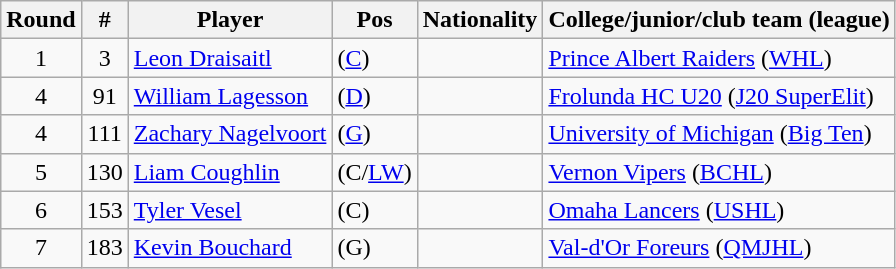<table class="wikitable">
<tr>
<th>Round</th>
<th>#</th>
<th>Player</th>
<th>Pos</th>
<th>Nationality</th>
<th>College/junior/club team (league)</th>
</tr>
<tr>
<td align=center>1</td>
<td align=center>3</td>
<td><a href='#'>Leon Draisaitl</a></td>
<td>(<a href='#'>C</a>)</td>
<td></td>
<td><a href='#'>Prince Albert Raiders</a> (<a href='#'>WHL</a>)</td>
</tr>
<tr>
<td align=center>4</td>
<td align=center>91</td>
<td><a href='#'>William Lagesson</a></td>
<td>(<a href='#'>D</a>)</td>
<td></td>
<td><a href='#'>Frolunda HC U20</a> (<a href='#'>J20 SuperElit</a>)</td>
</tr>
<tr>
<td align=center>4</td>
<td align=center>111</td>
<td><a href='#'>Zachary Nagelvoort</a></td>
<td>(<a href='#'>G</a>)</td>
<td></td>
<td><a href='#'>University of Michigan</a> (<a href='#'>Big Ten</a>)</td>
</tr>
<tr>
<td align=center>5</td>
<td align=center>130</td>
<td><a href='#'>Liam Coughlin</a></td>
<td>(C/<a href='#'>LW</a>)</td>
<td></td>
<td><a href='#'>Vernon Vipers</a> (<a href='#'>BCHL</a>)</td>
</tr>
<tr>
<td align=center>6</td>
<td align=center>153</td>
<td><a href='#'>Tyler Vesel</a></td>
<td>(C)</td>
<td></td>
<td><a href='#'>Omaha Lancers</a> (<a href='#'>USHL</a>)</td>
</tr>
<tr>
<td align=center>7</td>
<td align=center>183</td>
<td><a href='#'>Kevin Bouchard</a></td>
<td>(G)</td>
<td></td>
<td><a href='#'>Val-d'Or Foreurs</a> (<a href='#'>QMJHL</a>)</td>
</tr>
</table>
